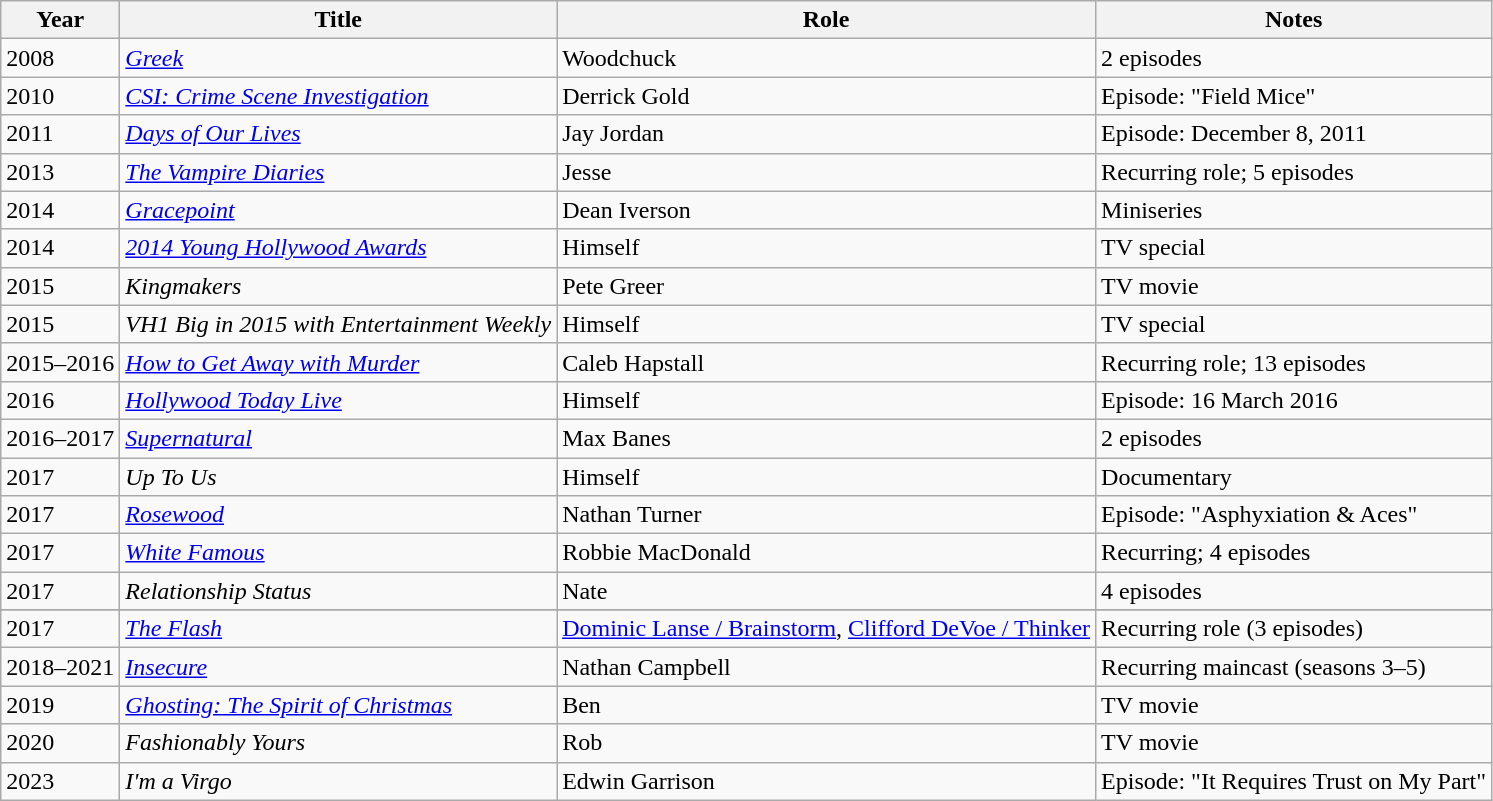<table class="wikitable sortable">
<tr>
<th>Year</th>
<th>Title</th>
<th>Role</th>
<th class="unsortable">Notes</th>
</tr>
<tr>
<td>2008</td>
<td><em><a href='#'>Greek</a></em></td>
<td>Woodchuck</td>
<td>2 episodes</td>
</tr>
<tr>
<td>2010</td>
<td><em><a href='#'>CSI: Crime Scene Investigation</a></em></td>
<td>Derrick Gold</td>
<td>Episode: "Field Mice"</td>
</tr>
<tr>
<td>2011</td>
<td><em><a href='#'>Days of Our Lives</a></em></td>
<td>Jay Jordan</td>
<td>Episode: December 8, 2011</td>
</tr>
<tr>
<td>2013</td>
<td><em><a href='#'>The Vampire Diaries</a></em></td>
<td>Jesse</td>
<td>Recurring role; 5 episodes</td>
</tr>
<tr>
<td>2014</td>
<td><em><a href='#'>Gracepoint</a></em></td>
<td>Dean Iverson</td>
<td>Miniseries</td>
</tr>
<tr>
<td>2014</td>
<td><em><a href='#'>2014 Young Hollywood Awards</a></em></td>
<td>Himself</td>
<td>TV special</td>
</tr>
<tr>
<td>2015</td>
<td><em>Kingmakers</em></td>
<td>Pete Greer</td>
<td>TV movie</td>
</tr>
<tr>
<td>2015</td>
<td><em>VH1 Big in 2015 with Entertainment Weekly</em></td>
<td>Himself</td>
<td>TV special</td>
</tr>
<tr>
<td>2015–2016</td>
<td><em><a href='#'>How to Get Away with Murder</a></em></td>
<td>Caleb Hapstall</td>
<td>Recurring role; 13 episodes</td>
</tr>
<tr>
<td>2016</td>
<td><em><a href='#'>Hollywood Today Live</a></em></td>
<td>Himself</td>
<td>Episode: 16 March 2016</td>
</tr>
<tr>
<td>2016–2017</td>
<td><em><a href='#'>Supernatural</a></em></td>
<td>Max Banes</td>
<td>2 episodes</td>
</tr>
<tr>
<td>2017</td>
<td><em>Up To Us</em></td>
<td>Himself</td>
<td>Documentary</td>
</tr>
<tr>
<td>2017</td>
<td><em><a href='#'>Rosewood</a></em></td>
<td>Nathan Turner</td>
<td>Episode: "Asphyxiation & Aces"</td>
</tr>
<tr>
<td>2017</td>
<td><em><a href='#'>White Famous</a></em></td>
<td>Robbie MacDonald</td>
<td>Recurring; 4 episodes</td>
</tr>
<tr>
<td>2017</td>
<td><em>Relationship Status</em></td>
<td>Nate</td>
<td>4 episodes</td>
</tr>
<tr>
</tr>
<tr>
<td>2017</td>
<td><em><a href='#'>The Flash</a></em></td>
<td><a href='#'>Dominic Lanse / Brainstorm</a>, <a href='#'>Clifford DeVoe / Thinker</a></td>
<td>Recurring role (3 episodes)</td>
</tr>
<tr>
<td>2018–2021</td>
<td><em><a href='#'>Insecure</a></em></td>
<td>Nathan Campbell</td>
<td>Recurring maincast (seasons 3–5)</td>
</tr>
<tr>
<td>2019</td>
<td><em><a href='#'>Ghosting: The Spirit of Christmas</a></em></td>
<td>Ben</td>
<td>TV movie</td>
</tr>
<tr>
<td>2020</td>
<td><em>Fashionably Yours</em></td>
<td>Rob</td>
<td>TV movie</td>
</tr>
<tr>
<td>2023</td>
<td><em>I'm a Virgo</em></td>
<td>Edwin Garrison</td>
<td>Episode: "It Requires Trust on My Part"</td>
</tr>
</table>
